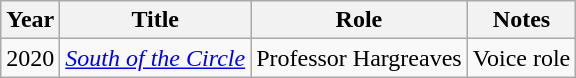<table class="wikitable sortable">
<tr>
<th scope="col">Year</th>
<th scope="col">Title</th>
<th scope="col">Role</th>
<th scope="col" class="unsortable">Notes</th>
</tr>
<tr>
<td>2020</td>
<td><em><a href='#'>South of the Circle</a></em></td>
<td>Professor Hargreaves</td>
<td>Voice role</td>
</tr>
</table>
